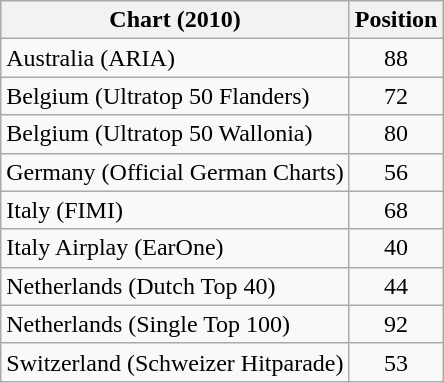<table class="wikitable sortable">
<tr>
<th>Chart (2010)</th>
<th>Position</th>
</tr>
<tr>
<td>Australia (ARIA)</td>
<td style="text-align:center;">88</td>
</tr>
<tr>
<td>Belgium (Ultratop 50 Flanders)</td>
<td style="text-align:center;">72</td>
</tr>
<tr>
<td>Belgium (Ultratop 50 Wallonia)</td>
<td style="text-align:center;">80</td>
</tr>
<tr>
<td>Germany (Official German Charts)</td>
<td style="text-align:center;">56</td>
</tr>
<tr>
<td>Italy (FIMI)</td>
<td style="text-align:center;">68</td>
</tr>
<tr>
<td>Italy Airplay (EarOne)</td>
<td style="text-align:center;">40</td>
</tr>
<tr>
<td>Netherlands (Dutch Top 40)</td>
<td style="text-align:center;">44</td>
</tr>
<tr>
<td>Netherlands (Single Top 100)</td>
<td style="text-align:center;">92</td>
</tr>
<tr>
<td>Switzerland (Schweizer Hitparade)</td>
<td style="text-align:center;">53</td>
</tr>
</table>
